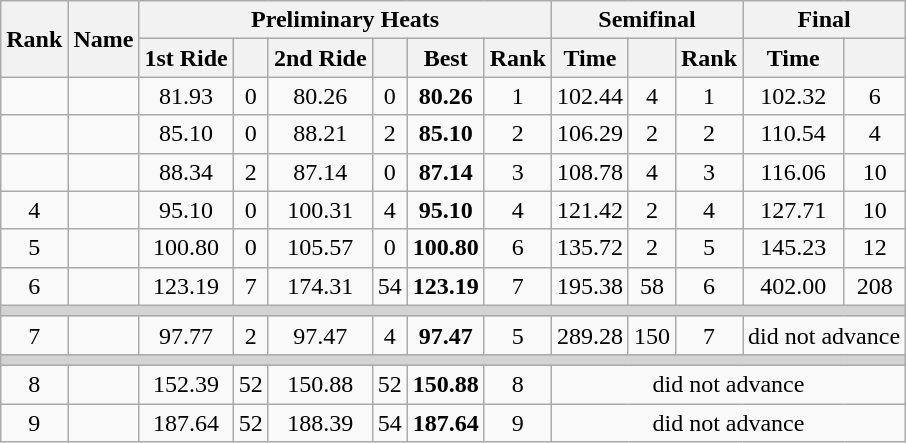<table class="wikitable" style="text-align:center">
<tr>
<th rowspan=2>Rank</th>
<th rowspan=2>Name</th>
<th colspan=6>Preliminary Heats</th>
<th colspan=3>Semifinal</th>
<th colspan=3>Final</th>
</tr>
<tr>
<th>1st Ride</th>
<th></th>
<th>2nd Ride</th>
<th></th>
<th>Best</th>
<th>Rank</th>
<th>Time</th>
<th></th>
<th>Rank</th>
<th>Time</th>
<th></th>
</tr>
<tr>
<td></td>
<td align=left></td>
<td>81.93</td>
<td>0</td>
<td>80.26</td>
<td>0</td>
<td><strong>80.26</strong></td>
<td>1</td>
<td>102.44</td>
<td>4</td>
<td>1</td>
<td>102.32</td>
<td>6</td>
</tr>
<tr>
<td></td>
<td align=left></td>
<td>85.10</td>
<td>0</td>
<td>88.21</td>
<td>2</td>
<td><strong>85.10</strong></td>
<td>2</td>
<td>106.29</td>
<td>2</td>
<td>2</td>
<td>110.54</td>
<td>4</td>
</tr>
<tr>
<td></td>
<td align=left></td>
<td>88.34</td>
<td>2</td>
<td>87.14</td>
<td>0</td>
<td><strong>87.14</strong></td>
<td>3</td>
<td>108.78</td>
<td>4</td>
<td>3</td>
<td>116.06</td>
<td>10</td>
</tr>
<tr>
<td>4</td>
<td align=left></td>
<td>95.10</td>
<td>0</td>
<td>100.31</td>
<td>4</td>
<td><strong>95.10</strong></td>
<td>4</td>
<td>121.42</td>
<td>2</td>
<td>4</td>
<td>127.71</td>
<td>10</td>
</tr>
<tr>
<td>5</td>
<td align=left></td>
<td>100.80</td>
<td>0</td>
<td>105.57</td>
<td>0</td>
<td><strong>100.80</strong></td>
<td>6</td>
<td>135.72</td>
<td>2</td>
<td>5</td>
<td>145.23</td>
<td>12</td>
</tr>
<tr>
<td>6</td>
<td align=left></td>
<td>123.19</td>
<td>7</td>
<td>174.31</td>
<td>54</td>
<td><strong>123.19</strong></td>
<td>7</td>
<td>195.38</td>
<td>58</td>
<td>6</td>
<td>402.00</td>
<td>208</td>
</tr>
<tr bgcolor=lightgray>
<td colspan=14></td>
</tr>
<tr>
<td>7</td>
<td align=left></td>
<td>97.77</td>
<td>2</td>
<td>97.47</td>
<td>4</td>
<td><strong>97.47</strong></td>
<td>5</td>
<td>289.28</td>
<td>150</td>
<td>7</td>
<td colspan="2">did not advance</td>
</tr>
<tr bgcolor=lightgray>
<td colspan=14></td>
</tr>
<tr>
<td>8</td>
<td align=left></td>
<td>152.39</td>
<td>52</td>
<td>150.88</td>
<td>52</td>
<td><strong>150.88</strong></td>
<td>8</td>
<td colspan="5">did not advance</td>
</tr>
<tr>
<td>9</td>
<td align=left></td>
<td>187.64</td>
<td>52</td>
<td>188.39</td>
<td>54</td>
<td><strong>187.64</strong></td>
<td>9</td>
<td colspan="5">did not advance</td>
</tr>
</table>
